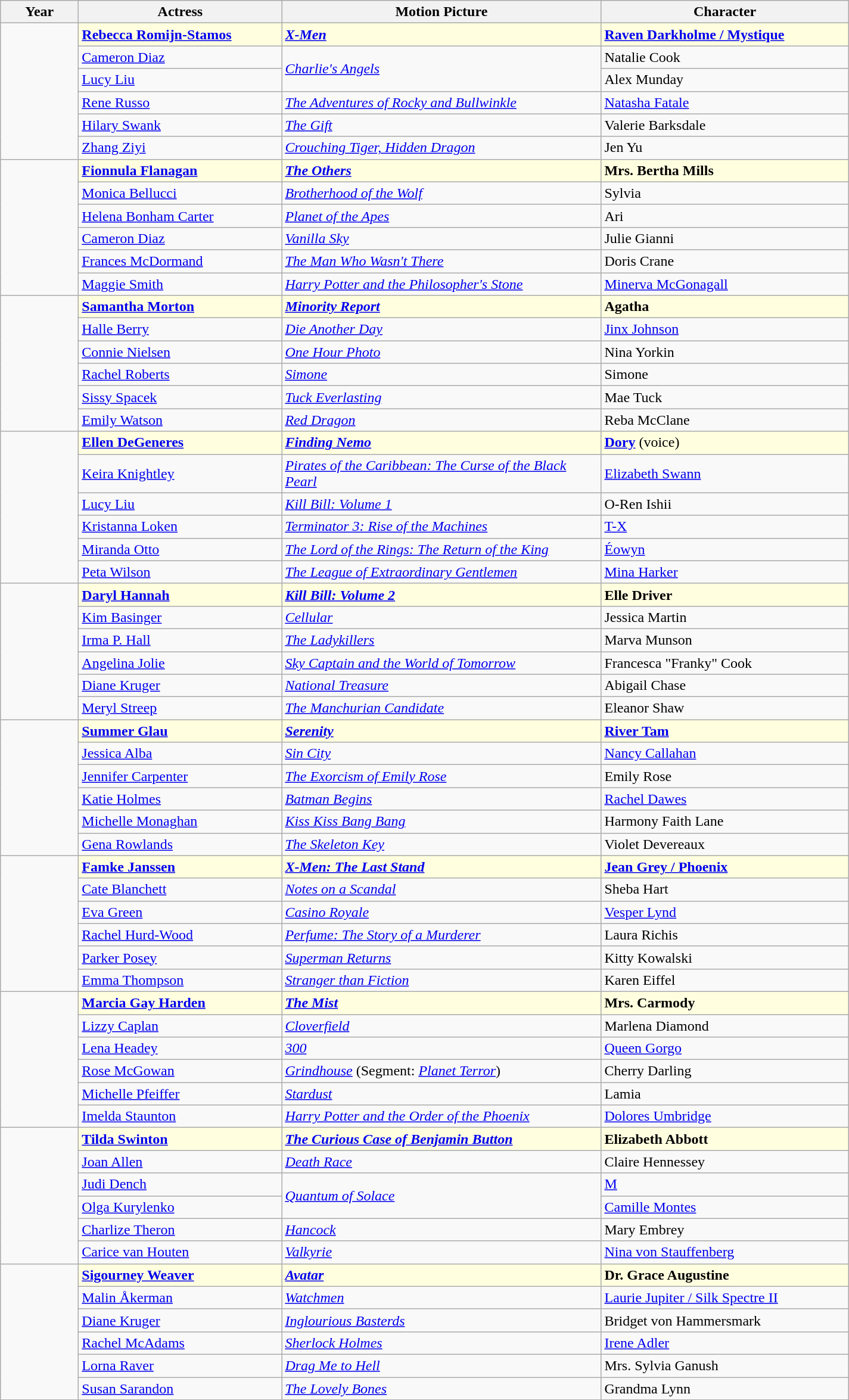<table class="wikitable" width="950px" border="1" cellpadding="5" cellspacing="0" align="centre">
<tr>
<th width="80px">Year</th>
<th width="220px">Actress</th>
<th width="350px">Motion Picture</th>
<th>Character</th>
</tr>
<tr>
<td rowspan=6></td>
<td style="background:lightyellow"><strong><a href='#'>Rebecca Romijn-Stamos</a></strong></td>
<td style="background:lightyellow"><strong><em><a href='#'>X-Men</a></em></strong></td>
<td style="background:lightyellow"><strong><a href='#'>Raven Darkholme / Mystique</a></strong></td>
</tr>
<tr>
<td><a href='#'>Cameron Diaz</a></td>
<td rowspan="2"><em><a href='#'>Charlie's Angels</a></em></td>
<td>Natalie Cook</td>
</tr>
<tr>
<td><a href='#'>Lucy Liu</a></td>
<td>Alex Munday</td>
</tr>
<tr>
<td><a href='#'>Rene Russo</a></td>
<td><em><a href='#'>The Adventures of Rocky and Bullwinkle</a></em></td>
<td><a href='#'>Natasha Fatale</a></td>
</tr>
<tr>
<td><a href='#'>Hilary Swank</a></td>
<td><em><a href='#'>The Gift</a></em></td>
<td>Valerie Barksdale</td>
</tr>
<tr>
<td><a href='#'>Zhang Ziyi</a></td>
<td><em><a href='#'>Crouching Tiger, Hidden Dragon</a></em></td>
<td>Jen Yu</td>
</tr>
<tr>
<td rowspan=6></td>
<td style="background:lightyellow"><strong><a href='#'>Fionnula Flanagan</a></strong></td>
<td style="background:lightyellow"><strong><em><a href='#'>The Others</a></em></strong></td>
<td style="background:lightyellow"><strong>Mrs. Bertha Mills</strong></td>
</tr>
<tr>
<td><a href='#'>Monica Bellucci</a></td>
<td><em><a href='#'>Brotherhood of the Wolf</a></em></td>
<td>Sylvia</td>
</tr>
<tr>
<td><a href='#'>Helena Bonham Carter</a></td>
<td><em><a href='#'>Planet of the Apes</a></em></td>
<td>Ari</td>
</tr>
<tr>
<td><a href='#'>Cameron Diaz</a></td>
<td><em><a href='#'>Vanilla Sky</a></em></td>
<td>Julie Gianni</td>
</tr>
<tr>
<td><a href='#'>Frances McDormand</a></td>
<td><em><a href='#'>The Man Who Wasn't There</a></em></td>
<td>Doris Crane</td>
</tr>
<tr>
<td><a href='#'>Maggie Smith</a></td>
<td><em><a href='#'>Harry Potter and the Philosopher's Stone</a></em></td>
<td><a href='#'>Minerva McGonagall</a></td>
</tr>
<tr>
<td rowspan=6></td>
<td style="background:lightyellow"><strong><a href='#'>Samantha Morton</a></strong></td>
<td style="background:lightyellow"><strong><em><a href='#'>Minority Report</a></em></strong></td>
<td style="background:lightyellow"><strong>Agatha</strong></td>
</tr>
<tr>
<td><a href='#'>Halle Berry</a></td>
<td><em><a href='#'>Die Another Day</a></em></td>
<td><a href='#'>Jinx Johnson</a></td>
</tr>
<tr>
<td><a href='#'>Connie Nielsen</a></td>
<td><em><a href='#'>One Hour Photo</a></em></td>
<td>Nina Yorkin</td>
</tr>
<tr>
<td><a href='#'>Rachel Roberts</a></td>
<td><em><a href='#'>Simone</a></em></td>
<td>Simone</td>
</tr>
<tr>
<td><a href='#'>Sissy Spacek</a></td>
<td><em><a href='#'>Tuck Everlasting</a></em></td>
<td>Mae Tuck</td>
</tr>
<tr>
<td><a href='#'>Emily Watson</a></td>
<td><em><a href='#'>Red Dragon</a></em></td>
<td>Reba McClane</td>
</tr>
<tr>
<td rowspan=6></td>
<td style="background:lightyellow"><strong><a href='#'>Ellen DeGeneres</a></strong></td>
<td style="background:lightyellow"><strong><em><a href='#'>Finding Nemo</a></em></strong></td>
<td style="background:lightyellow"><strong><a href='#'>Dory</a></strong> (voice)</td>
</tr>
<tr>
<td><a href='#'>Keira Knightley</a></td>
<td><em><a href='#'>Pirates of the Caribbean: The Curse of the Black Pearl</a></em></td>
<td><a href='#'>Elizabeth Swann</a></td>
</tr>
<tr>
<td><a href='#'>Lucy Liu</a></td>
<td><em><a href='#'>Kill Bill: Volume 1</a></em></td>
<td>O-Ren Ishii</td>
</tr>
<tr>
<td><a href='#'>Kristanna Loken</a></td>
<td><em><a href='#'>Terminator 3: Rise of the Machines</a></em></td>
<td><a href='#'>T-X</a></td>
</tr>
<tr>
<td><a href='#'>Miranda Otto</a></td>
<td><em><a href='#'>The Lord of the Rings: The Return of the King</a></em></td>
<td><a href='#'>Éowyn</a></td>
</tr>
<tr>
<td><a href='#'>Peta Wilson</a></td>
<td><em><a href='#'>The League of Extraordinary Gentlemen</a></em></td>
<td><a href='#'>Mina Harker</a></td>
</tr>
<tr>
<td rowspan=6></td>
<td style="background:lightyellow"><strong><a href='#'>Daryl Hannah</a></strong></td>
<td style="background:lightyellow"><strong><em><a href='#'>Kill Bill: Volume 2</a></em></strong></td>
<td style="background:lightyellow"><strong>Elle Driver</strong></td>
</tr>
<tr>
<td><a href='#'>Kim Basinger</a></td>
<td><em><a href='#'>Cellular</a></em></td>
<td>Jessica Martin</td>
</tr>
<tr>
<td><a href='#'>Irma P. Hall</a></td>
<td><em><a href='#'>The Ladykillers</a></em></td>
<td>Marva Munson</td>
</tr>
<tr>
<td><a href='#'>Angelina Jolie</a></td>
<td><em><a href='#'>Sky Captain and the World of Tomorrow</a></em></td>
<td>Francesca "Franky" Cook</td>
</tr>
<tr>
<td><a href='#'>Diane Kruger</a></td>
<td><em><a href='#'>National Treasure</a></em></td>
<td>Abigail Chase</td>
</tr>
<tr>
<td><a href='#'>Meryl Streep</a></td>
<td><em><a href='#'>The Manchurian Candidate</a></em></td>
<td>Eleanor Shaw</td>
</tr>
<tr>
<td rowspan=6></td>
<td style="background:lightyellow"><strong><a href='#'>Summer Glau</a></strong></td>
<td style="background:lightyellow"><strong><em><a href='#'>Serenity</a></em></strong></td>
<td style="background:lightyellow"><strong><a href='#'>River Tam</a></strong></td>
</tr>
<tr>
<td><a href='#'>Jessica Alba</a></td>
<td><em><a href='#'>Sin City</a></em></td>
<td><a href='#'>Nancy Callahan</a></td>
</tr>
<tr>
<td><a href='#'>Jennifer Carpenter</a></td>
<td><em><a href='#'>The Exorcism of Emily Rose</a></em></td>
<td>Emily Rose</td>
</tr>
<tr>
<td><a href='#'>Katie Holmes</a></td>
<td><em><a href='#'>Batman Begins</a></em></td>
<td><a href='#'>Rachel Dawes</a></td>
</tr>
<tr>
<td><a href='#'>Michelle Monaghan</a></td>
<td><em><a href='#'>Kiss Kiss Bang Bang</a></em></td>
<td>Harmony Faith Lane</td>
</tr>
<tr>
<td><a href='#'>Gena Rowlands</a></td>
<td><em><a href='#'>The Skeleton Key</a></em></td>
<td>Violet Devereaux</td>
</tr>
<tr>
<td rowspan=6></td>
<td style="background:lightyellow"><strong><a href='#'>Famke Janssen</a></strong></td>
<td style="background:lightyellow"><strong><em><a href='#'>X-Men: The Last Stand</a></em></strong></td>
<td style="background:lightyellow"><strong><a href='#'>Jean Grey / Phoenix</a></strong></td>
</tr>
<tr>
<td><a href='#'>Cate Blanchett</a></td>
<td><em><a href='#'>Notes on a Scandal</a></em></td>
<td>Sheba Hart</td>
</tr>
<tr>
<td><a href='#'>Eva Green</a></td>
<td><em><a href='#'>Casino Royale</a></em></td>
<td><a href='#'>Vesper Lynd</a></td>
</tr>
<tr>
<td><a href='#'>Rachel Hurd-Wood</a></td>
<td><em><a href='#'>Perfume: The Story of a Murderer</a></em></td>
<td>Laura Richis</td>
</tr>
<tr>
<td><a href='#'>Parker Posey</a></td>
<td><em><a href='#'>Superman Returns</a></em></td>
<td>Kitty Kowalski</td>
</tr>
<tr>
<td><a href='#'>Emma Thompson</a></td>
<td><em><a href='#'>Stranger than Fiction</a></em></td>
<td>Karen Eiffel</td>
</tr>
<tr>
<td rowspan=6></td>
<td style="background:lightyellow"><strong><a href='#'>Marcia Gay Harden</a></strong></td>
<td style="background:lightyellow"><strong><em><a href='#'>The Mist</a></em></strong></td>
<td style="background:lightyellow"><strong>Mrs. Carmody</strong></td>
</tr>
<tr>
<td><a href='#'>Lizzy Caplan</a></td>
<td><em><a href='#'>Cloverfield</a></em></td>
<td>Marlena Diamond</td>
</tr>
<tr>
<td><a href='#'>Lena Headey</a></td>
<td><em><a href='#'>300</a></em></td>
<td><a href='#'>Queen Gorgo</a></td>
</tr>
<tr>
<td><a href='#'>Rose McGowan</a></td>
<td><em><a href='#'>Grindhouse</a></em> (Segment: <em><a href='#'>Planet Terror</a></em>)</td>
<td>Cherry Darling</td>
</tr>
<tr>
<td><a href='#'>Michelle Pfeiffer</a></td>
<td><em><a href='#'>Stardust</a></em></td>
<td>Lamia</td>
</tr>
<tr>
<td><a href='#'>Imelda Staunton</a></td>
<td><em><a href='#'>Harry Potter and the Order of the Phoenix</a></em></td>
<td><a href='#'>Dolores Umbridge</a></td>
</tr>
<tr>
<td rowspan=6></td>
<td style="background:lightyellow"><strong><a href='#'>Tilda Swinton</a></strong></td>
<td style="background:lightyellow"><strong><em><a href='#'>The Curious Case of Benjamin Button</a></em></strong></td>
<td style="background:lightyellow"><strong>Elizabeth Abbott</strong></td>
</tr>
<tr>
<td><a href='#'>Joan Allen</a></td>
<td><em><a href='#'>Death Race</a></em></td>
<td>Claire Hennessey</td>
</tr>
<tr>
<td><a href='#'>Judi Dench</a></td>
<td rowspan="2"><em><a href='#'>Quantum of Solace</a></em></td>
<td><a href='#'>M</a></td>
</tr>
<tr>
<td><a href='#'>Olga Kurylenko</a></td>
<td><a href='#'>Camille Montes</a></td>
</tr>
<tr>
<td><a href='#'>Charlize Theron</a></td>
<td><em><a href='#'>Hancock</a></em></td>
<td>Mary Embrey</td>
</tr>
<tr>
<td><a href='#'>Carice van Houten</a></td>
<td><em><a href='#'>Valkyrie</a></em></td>
<td><a href='#'>Nina von Stauffenberg</a></td>
</tr>
<tr>
<td rowspan=6></td>
<td style="background:lightyellow"><strong><a href='#'>Sigourney Weaver</a></strong></td>
<td style="background:lightyellow"><strong><em><a href='#'>Avatar</a></em></strong></td>
<td style="background:lightyellow"><strong>Dr. Grace Augustine</strong></td>
</tr>
<tr>
<td><a href='#'>Malin Åkerman</a></td>
<td><em><a href='#'>Watchmen</a></em></td>
<td><a href='#'>Laurie Jupiter / Silk Spectre II</a></td>
</tr>
<tr>
<td><a href='#'>Diane Kruger</a></td>
<td><em><a href='#'>Inglourious Basterds</a></em></td>
<td>Bridget von Hammersmark</td>
</tr>
<tr>
<td><a href='#'>Rachel McAdams</a></td>
<td><em><a href='#'>Sherlock Holmes</a></em></td>
<td><a href='#'>Irene Adler</a></td>
</tr>
<tr>
<td><a href='#'>Lorna Raver</a></td>
<td><em><a href='#'>Drag Me to Hell</a></em></td>
<td>Mrs. Sylvia Ganush</td>
</tr>
<tr>
<td><a href='#'>Susan Sarandon</a></td>
<td><em><a href='#'>The Lovely Bones</a></em></td>
<td>Grandma Lynn</td>
</tr>
</table>
